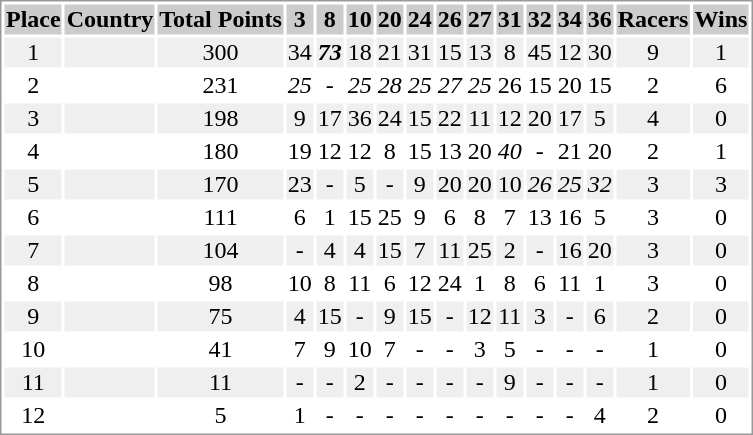<table border="0" style="border: 1px solid #999; background-color:#FFFFFF; text-align:center">
<tr align="center" bgcolor="#CCCCCC">
<th>Place</th>
<th>Country</th>
<th>Total Points</th>
<th>3</th>
<th>8</th>
<th>10</th>
<th>20</th>
<th>24</th>
<th>26</th>
<th>27</th>
<th>31</th>
<th>32</th>
<th>34</th>
<th>36</th>
<th>Racers</th>
<th>Wins</th>
</tr>
<tr bgcolor="#EFEFEF">
<td>1</td>
<td align="left"></td>
<td>300</td>
<td>34</td>
<td><strong><em>73</em></strong></td>
<td>18</td>
<td>21</td>
<td>31</td>
<td>15</td>
<td>13</td>
<td>8</td>
<td>45</td>
<td>12</td>
<td>30</td>
<td>9</td>
<td>1</td>
</tr>
<tr>
<td>2</td>
<td align="left"></td>
<td>231</td>
<td><em>25</em></td>
<td>-</td>
<td><em>25</em></td>
<td><em>28</em></td>
<td><em>25</em></td>
<td><em>27</em></td>
<td><em>25</em></td>
<td>26</td>
<td>15</td>
<td>20</td>
<td>15</td>
<td>2</td>
<td>6</td>
</tr>
<tr bgcolor="#EFEFEF">
<td>3</td>
<td align="left"></td>
<td>198</td>
<td>9</td>
<td>17</td>
<td>36</td>
<td>24</td>
<td>15</td>
<td>22</td>
<td>11</td>
<td>12</td>
<td>20</td>
<td>17</td>
<td>5</td>
<td>4</td>
<td>0</td>
</tr>
<tr>
<td>4</td>
<td align="left"></td>
<td>180</td>
<td>19</td>
<td>12</td>
<td>12</td>
<td>8</td>
<td>15</td>
<td>13</td>
<td>20</td>
<td><em>40</em></td>
<td>-</td>
<td>21</td>
<td>20</td>
<td>2</td>
<td>1</td>
</tr>
<tr bgcolor="#EFEFEF">
<td>5</td>
<td align="left"></td>
<td>170</td>
<td>23</td>
<td>-</td>
<td>5</td>
<td>-</td>
<td>9</td>
<td>20</td>
<td>20</td>
<td>10</td>
<td><em>26</em></td>
<td><em>25</em></td>
<td><em>32</em></td>
<td>3</td>
<td>3</td>
</tr>
<tr>
<td>6</td>
<td align="left"></td>
<td>111</td>
<td>6</td>
<td>1</td>
<td>15</td>
<td>25</td>
<td>9</td>
<td>6</td>
<td>8</td>
<td>7</td>
<td>13</td>
<td>16</td>
<td>5</td>
<td>3</td>
<td>0</td>
</tr>
<tr bgcolor="#EFEFEF">
<td>7</td>
<td align="left"></td>
<td>104</td>
<td>-</td>
<td>4</td>
<td>4</td>
<td>15</td>
<td>7</td>
<td>11</td>
<td>25</td>
<td>2</td>
<td>-</td>
<td>16</td>
<td>20</td>
<td>3</td>
<td>0</td>
</tr>
<tr>
<td>8</td>
<td align="left"></td>
<td>98</td>
<td>10</td>
<td>8</td>
<td>11</td>
<td>6</td>
<td>12</td>
<td>24</td>
<td>1</td>
<td>8</td>
<td>6</td>
<td>11</td>
<td>1</td>
<td>3</td>
<td>0</td>
</tr>
<tr bgcolor="#EFEFEF">
<td>9</td>
<td align="left"></td>
<td>75</td>
<td>4</td>
<td>15</td>
<td>-</td>
<td>9</td>
<td>15</td>
<td>-</td>
<td>12</td>
<td>11</td>
<td>3</td>
<td>-</td>
<td>6</td>
<td>2</td>
<td>0</td>
</tr>
<tr>
<td>10</td>
<td align="left"></td>
<td>41</td>
<td>7</td>
<td>9</td>
<td>10</td>
<td>7</td>
<td>-</td>
<td>-</td>
<td>3</td>
<td>5</td>
<td>-</td>
<td>-</td>
<td>-</td>
<td>1</td>
<td>0</td>
</tr>
<tr bgcolor="#EFEFEF">
<td>11</td>
<td align="left"></td>
<td>11</td>
<td>-</td>
<td>-</td>
<td>2</td>
<td>-</td>
<td>-</td>
<td>-</td>
<td>-</td>
<td>9</td>
<td>-</td>
<td>-</td>
<td>-</td>
<td>1</td>
<td>0</td>
</tr>
<tr>
<td>12</td>
<td align="left"></td>
<td>5</td>
<td>1</td>
<td>-</td>
<td>-</td>
<td>-</td>
<td>-</td>
<td>-</td>
<td>-</td>
<td>-</td>
<td>-</td>
<td>-</td>
<td>4</td>
<td>2</td>
<td>0</td>
</tr>
</table>
